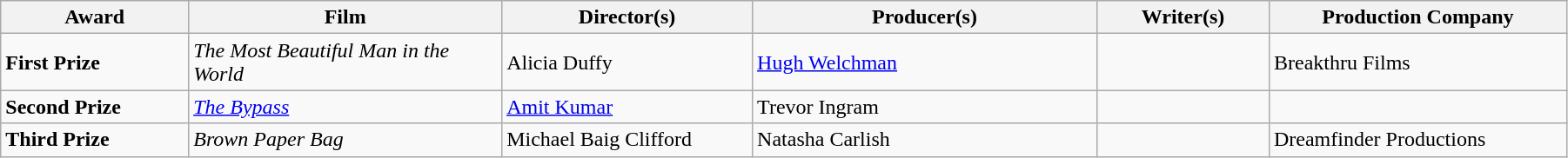<table class="wikitable" width="95%" align="centre">
<tr>
<th width=12%>Award</th>
<th width=20%>Film</th>
<th width=16%>Director(s)</th>
<th width=22%>Producer(s)</th>
<th width=11%>Writer(s)</th>
<th width=19%>Production Company</th>
</tr>
<tr>
<td><strong>First Prize</strong></td>
<td><em>The Most Beautiful Man in the World</em></td>
<td>Alicia Duffy</td>
<td><a href='#'>Hugh Welchman</a></td>
<td></td>
<td>Breakthru Films</td>
</tr>
<tr>
<td><strong>Second Prize</strong></td>
<td><em><a href='#'>The Bypass</a></em></td>
<td><a href='#'>Amit Kumar</a></td>
<td>Trevor Ingram</td>
<td></td>
<td></td>
</tr>
<tr>
<td><strong>Third Prize</strong></td>
<td><em>Brown Paper Bag</em></td>
<td>Michael Baig Clifford</td>
<td>Natasha Carlish</td>
<td></td>
<td>Dreamfinder Productions</td>
</tr>
</table>
